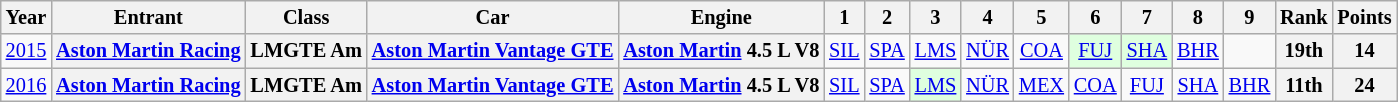<table class="wikitable" style="text-align:center; font-size:85%">
<tr>
<th>Year</th>
<th>Entrant</th>
<th>Class</th>
<th>Car</th>
<th>Engine</th>
<th>1</th>
<th>2</th>
<th>3</th>
<th>4</th>
<th>5</th>
<th>6</th>
<th>7</th>
<th>8</th>
<th>9</th>
<th>Rank</th>
<th>Points</th>
</tr>
<tr>
<td><a href='#'>2015</a></td>
<th nowrap><a href='#'>Aston Martin Racing</a></th>
<th nowrap>LMGTE Am</th>
<th nowrap><a href='#'>Aston Martin Vantage GTE</a></th>
<th nowrap><a href='#'>Aston Martin</a> 4.5 L V8</th>
<td><a href='#'>SIL</a></td>
<td><a href='#'>SPA</a></td>
<td><a href='#'>LMS</a></td>
<td><a href='#'>NÜR</a></td>
<td><a href='#'>COA</a></td>
<td style="background:#DFFFDF;"><a href='#'>FUJ</a><br></td>
<td style="background:#DFFFDF;"><a href='#'>SHA</a><br></td>
<td><a href='#'>BHR</a></td>
<td></td>
<th>19th</th>
<th>14</th>
</tr>
<tr>
<td><a href='#'>2016</a></td>
<th nowrap><a href='#'>Aston Martin Racing</a></th>
<th nowrap>LMGTE Am</th>
<th nowrap><a href='#'>Aston Martin Vantage GTE</a></th>
<th nowrap><a href='#'>Aston Martin</a> 4.5 L V8</th>
<td><a href='#'>SIL</a></td>
<td><a href='#'>SPA</a></td>
<td style="background:#DFFFDF;"><a href='#'>LMS</a><br></td>
<td><a href='#'>NÜR</a></td>
<td><a href='#'>MEX</a></td>
<td><a href='#'>COA</a></td>
<td><a href='#'>FUJ</a></td>
<td><a href='#'>SHA</a></td>
<td><a href='#'>BHR</a></td>
<th>11th</th>
<th>24</th>
</tr>
</table>
